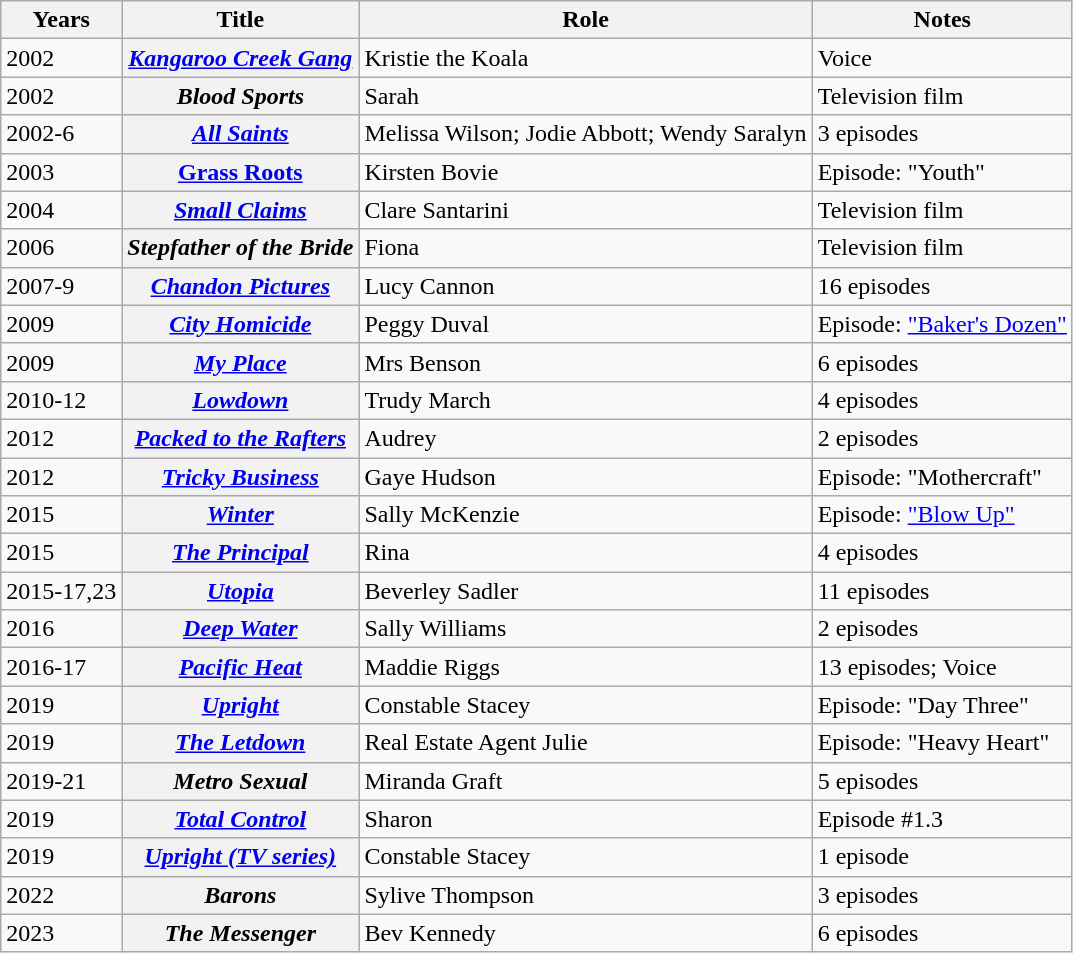<table class="wikitable plainrowheaders sortable">
<tr>
<th>Years</th>
<th>Title</th>
<th>Role</th>
<th class="unsortable">Notes</th>
</tr>
<tr>
<td>2002</td>
<th scope="row"><em><a href='#'>Kangaroo Creek Gang</a></em></th>
<td>Kristie the Koala</td>
<td>Voice</td>
</tr>
<tr>
<td>2002</td>
<th scope="row"><em>Blood Sports</em></th>
<td>Sarah</td>
<td>Television film</td>
</tr>
<tr>
<td>2002-6</td>
<th scope="row"><em><a href='#'>All Saints</a></em></th>
<td>Melissa Wilson; Jodie Abbott; Wendy Saralyn</td>
<td>3 episodes</td>
</tr>
<tr>
<td>2003</td>
<th scope="row"><em><a href='#'></em>Grass Roots<em></a></em></th>
<td>Kirsten Bovie</td>
<td>Episode: "Youth"</td>
</tr>
<tr>
<td>2004</td>
<th scope="row"><em><a href='#'>Small Claims</a></em></th>
<td>Clare Santarini</td>
<td>Television film</td>
</tr>
<tr>
<td>2006</td>
<th scope="row"><em>Stepfather of the Bride</em></th>
<td>Fiona</td>
<td>Television film</td>
</tr>
<tr>
<td>2007-9</td>
<th scope="row"><em><a href='#'>Chandon Pictures</a></em></th>
<td>Lucy Cannon</td>
<td>16 episodes</td>
</tr>
<tr>
<td>2009</td>
<th scope="row"><em><a href='#'>City Homicide</a></em></th>
<td>Peggy Duval</td>
<td>Episode: <a href='#'>"Baker's Dozen"</a></td>
</tr>
<tr>
<td>2009</td>
<th scope="row"><em><a href='#'>My Place</a></em></th>
<td>Mrs Benson</td>
<td>6 episodes</td>
</tr>
<tr>
<td>2010-12</td>
<th scope="row"><em><a href='#'>Lowdown</a></em></th>
<td>Trudy March</td>
<td>4 episodes</td>
</tr>
<tr>
<td>2012</td>
<th scope="row"><em><a href='#'>Packed to the Rafters</a></em></th>
<td>Audrey</td>
<td>2 episodes</td>
</tr>
<tr>
<td>2012</td>
<th scope="row"><em><a href='#'>Tricky Business</a></em></th>
<td>Gaye Hudson</td>
<td>Episode: "Mothercraft"</td>
</tr>
<tr>
<td>2015</td>
<th scope="row"><em><a href='#'>Winter</a></em></th>
<td>Sally McKenzie</td>
<td>Episode: <a href='#'>"Blow Up"</a></td>
</tr>
<tr>
<td>2015</td>
<th scope="row"><em><a href='#'>The Principal</a></em></th>
<td>Rina</td>
<td>4 episodes</td>
</tr>
<tr>
<td>2015-17,23</td>
<th scope="row"><em><a href='#'>Utopia</a></em></th>
<td>Beverley Sadler</td>
<td>11 episodes</td>
</tr>
<tr>
<td>2016</td>
<th scope="row"><em><a href='#'>Deep Water</a></em></th>
<td>Sally Williams</td>
<td>2 episodes</td>
</tr>
<tr>
<td>2016-17</td>
<th scope="row"><em><a href='#'>Pacific Heat</a></em></th>
<td>Maddie Riggs</td>
<td>13 episodes; Voice</td>
</tr>
<tr>
<td>2019</td>
<th scope="row"><em><a href='#'>Upright</a></em></th>
<td>Constable Stacey</td>
<td>Episode: "Day Three"</td>
</tr>
<tr>
<td>2019</td>
<th scope="row"><em><a href='#'>The Letdown</a></em></th>
<td>Real Estate Agent Julie</td>
<td>Episode: "Heavy Heart"</td>
</tr>
<tr>
<td>2019-21</td>
<th scope="row"><em>Metro Sexual</em></th>
<td>Miranda Graft</td>
<td>5 episodes</td>
</tr>
<tr>
<td>2019</td>
<th scope="row"><em><a href='#'>Total Control</a></em></th>
<td>Sharon</td>
<td>Episode #1.3</td>
</tr>
<tr>
<td>2019</td>
<th><em><a href='#'>Upright (TV series)</a></em></th>
<td>Constable Stacey</td>
<td>1 episode</td>
</tr>
<tr>
<td>2022</td>
<th><em>Barons</em></th>
<td>Sylive Thompson</td>
<td>3 episodes</td>
</tr>
<tr>
<td>2023</td>
<th><em>The Messenger</em></th>
<td>Bev Kennedy</td>
<td>6 episodes</td>
</tr>
</table>
